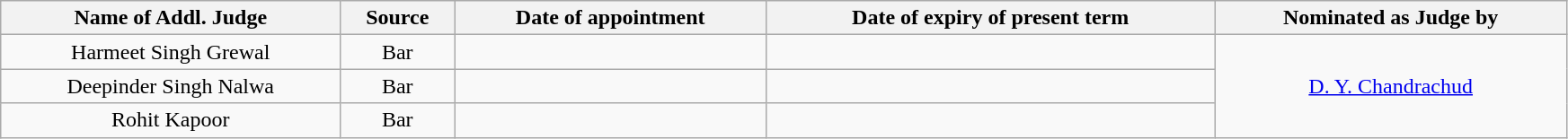<table class="wikitable sortable static-row-numbers static-row-header" style="text-align:center" width="92%">
<tr>
<th>Name of Addl. Judge</th>
<th>Source</th>
<th>Date of appointment</th>
<th>Date of expiry of present term</th>
<th>Nominated as Judge by</th>
</tr>
<tr>
<td>Harmeet Singh Grewal</td>
<td>Bar</td>
<td></td>
<td></td>
<td rowspan="3"><a href='#'>D. Y. Chandrachud</a></td>
</tr>
<tr>
<td>Deepinder Singh Nalwa</td>
<td>Bar</td>
<td></td>
<td></td>
</tr>
<tr>
<td>Rohit Kapoor</td>
<td>Bar</td>
<td></td>
<td></td>
</tr>
</table>
